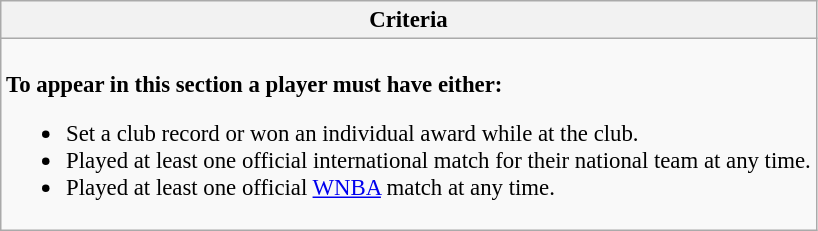<table class="wikitable collapsible collapsed" style="font-size:95%;">
<tr>
<th>Criteria</th>
</tr>
<tr>
<td><br><strong>To appear in this section a player must have either:</strong><ul><li>Set a club record or won an individual award while at the club.</li><li>Played at least one official international match for their national team at any time.</li><li>Played at least one official <a href='#'>WNBA</a> match at any time.</li></ul></td>
</tr>
</table>
